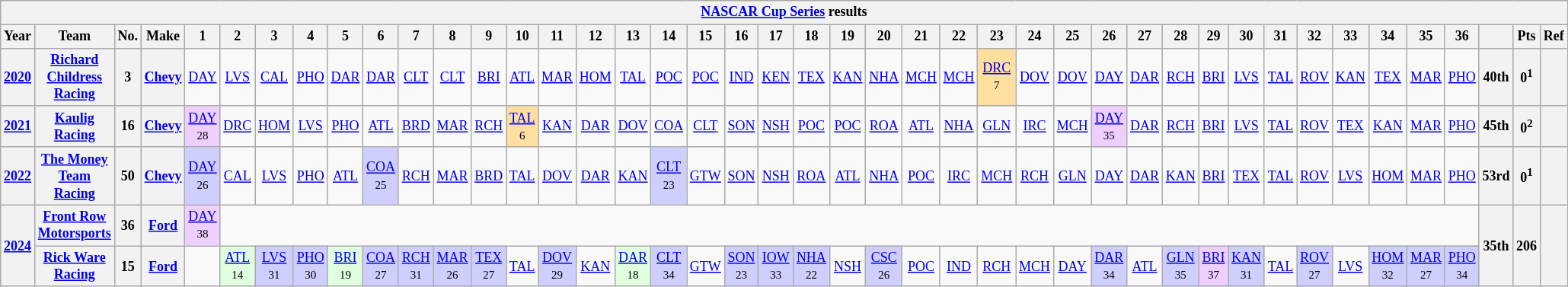<table class="wikitable" style="text-align:center; font-size:75%">
<tr>
<th colspan=43><a href='#'>NASCAR Cup Series</a> results</th>
</tr>
<tr>
<th>Year</th>
<th>Team</th>
<th>No.</th>
<th>Make</th>
<th>1</th>
<th>2</th>
<th>3</th>
<th>4</th>
<th>5</th>
<th>6</th>
<th>7</th>
<th>8</th>
<th>9</th>
<th>10</th>
<th>11</th>
<th>12</th>
<th>13</th>
<th>14</th>
<th>15</th>
<th>16</th>
<th>17</th>
<th>18</th>
<th>19</th>
<th>20</th>
<th>21</th>
<th>22</th>
<th>23</th>
<th>24</th>
<th>25</th>
<th>26</th>
<th>27</th>
<th>28</th>
<th>29</th>
<th>30</th>
<th>31</th>
<th>32</th>
<th>33</th>
<th>34</th>
<th>35</th>
<th>36</th>
<th></th>
<th>Pts</th>
<th>Ref</th>
</tr>
<tr>
<th><a href='#'>2020</a></th>
<th><a href='#'>Richard Childress Racing</a></th>
<th>3</th>
<th><a href='#'>Chevy</a></th>
<td><a href='#'>DAY</a></td>
<td><a href='#'>LVS</a></td>
<td><a href='#'>CAL</a></td>
<td><a href='#'>PHO</a></td>
<td><a href='#'>DAR</a></td>
<td><a href='#'>DAR</a></td>
<td><a href='#'>CLT</a></td>
<td><a href='#'>CLT</a></td>
<td><a href='#'>BRI</a></td>
<td><a href='#'>ATL</a></td>
<td><a href='#'>MAR</a></td>
<td><a href='#'>HOM</a></td>
<td><a href='#'>TAL</a></td>
<td><a href='#'>POC</a></td>
<td><a href='#'>POC</a></td>
<td><a href='#'>IND</a></td>
<td><a href='#'>KEN</a></td>
<td><a href='#'>TEX</a></td>
<td><a href='#'>KAN</a></td>
<td><a href='#'>NHA</a></td>
<td><a href='#'>MCH</a></td>
<td><a href='#'>MCH</a></td>
<td style="background:#FFDF9F;"><a href='#'>DRC</a><br><small>7</small></td>
<td><a href='#'>DOV</a></td>
<td><a href='#'>DOV</a></td>
<td><a href='#'>DAY</a></td>
<td><a href='#'>DAR</a></td>
<td><a href='#'>RCH</a></td>
<td><a href='#'>BRI</a></td>
<td><a href='#'>LVS</a></td>
<td><a href='#'>TAL</a></td>
<td><a href='#'>ROV</a></td>
<td><a href='#'>KAN</a></td>
<td><a href='#'>TEX</a></td>
<td><a href='#'>MAR</a></td>
<td><a href='#'>PHO</a></td>
<th>40th</th>
<th>0<sup>1</sup></th>
<th></th>
</tr>
<tr>
<th><a href='#'>2021</a></th>
<th><a href='#'>Kaulig Racing</a></th>
<th>16</th>
<th><a href='#'>Chevy</a></th>
<td style="background:#EFCFFF;"><a href='#'>DAY</a><br><small>28</small></td>
<td><a href='#'>DRC</a></td>
<td><a href='#'>HOM</a></td>
<td><a href='#'>LVS</a></td>
<td><a href='#'>PHO</a></td>
<td><a href='#'>ATL</a></td>
<td><a href='#'>BRD</a></td>
<td><a href='#'>MAR</a></td>
<td><a href='#'>RCH</a></td>
<td style="background:#FFDF9F;"><a href='#'>TAL</a><br><small>6</small></td>
<td><a href='#'>KAN</a></td>
<td><a href='#'>DAR</a></td>
<td><a href='#'>DOV</a></td>
<td><a href='#'>COA</a></td>
<td><a href='#'>CLT</a></td>
<td><a href='#'>SON</a></td>
<td><a href='#'>NSH</a></td>
<td><a href='#'>POC</a></td>
<td><a href='#'>POC</a></td>
<td><a href='#'>ROA</a></td>
<td><a href='#'>ATL</a></td>
<td><a href='#'>NHA</a></td>
<td><a href='#'>GLN</a></td>
<td><a href='#'>IRC</a></td>
<td><a href='#'>MCH</a></td>
<td style="background:#EFCFFF;"><a href='#'>DAY</a><br><small>35</small></td>
<td><a href='#'>DAR</a></td>
<td><a href='#'>RCH</a></td>
<td><a href='#'>BRI</a></td>
<td><a href='#'>LVS</a></td>
<td><a href='#'>TAL</a></td>
<td><a href='#'>ROV</a></td>
<td><a href='#'>TEX</a></td>
<td><a href='#'>KAN</a></td>
<td><a href='#'>MAR</a></td>
<td><a href='#'>PHO</a></td>
<th>45th</th>
<th>0<sup>2</sup></th>
<th></th>
</tr>
<tr>
<th><a href='#'>2022</a></th>
<th><a href='#'>The Money Team Racing</a></th>
<th>50</th>
<th><a href='#'>Chevy</a></th>
<td style="background:#CFCFFF;"><a href='#'>DAY</a><br><small>26</small></td>
<td><a href='#'>CAL</a></td>
<td><a href='#'>LVS</a></td>
<td><a href='#'>PHO</a></td>
<td><a href='#'>ATL</a></td>
<td style="background:#CFCFFF;"><a href='#'>COA</a><br><small>25</small></td>
<td><a href='#'>RCH</a></td>
<td><a href='#'>MAR</a></td>
<td><a href='#'>BRD</a></td>
<td><a href='#'>TAL</a></td>
<td><a href='#'>DOV</a></td>
<td><a href='#'>DAR</a></td>
<td><a href='#'>KAN</a></td>
<td style="background:#CFCFFF;"><a href='#'>CLT</a><br><small>23</small></td>
<td><a href='#'>GTW</a></td>
<td><a href='#'>SON</a></td>
<td><a href='#'>NSH</a></td>
<td><a href='#'>ROA</a></td>
<td><a href='#'>ATL</a></td>
<td><a href='#'>NHA</a></td>
<td><a href='#'>POC</a></td>
<td><a href='#'>IRC</a></td>
<td><a href='#'>MCH</a></td>
<td><a href='#'>RCH</a></td>
<td><a href='#'>GLN</a></td>
<td><a href='#'>DAY</a></td>
<td><a href='#'>DAR</a></td>
<td><a href='#'>KAN</a></td>
<td><a href='#'>BRI</a></td>
<td><a href='#'>TEX</a></td>
<td><a href='#'>TAL</a></td>
<td><a href='#'>ROV</a></td>
<td><a href='#'>LVS</a></td>
<td><a href='#'>HOM</a></td>
<td><a href='#'>MAR</a></td>
<td><a href='#'>PHO</a></td>
<th>53rd</th>
<th>0<sup>1</sup></th>
<th></th>
</tr>
<tr>
<th rowspan=2><a href='#'>2024</a></th>
<th><a href='#'>Front Row Motorsports</a></th>
<th>36</th>
<th><a href='#'>Ford</a></th>
<td style="background:#EFCFFF;"><a href='#'>DAY</a><br><small>38</small></td>
<td colspan=35></td>
<th rowspan=2>35th</th>
<th rowspan=2>206</th>
<th rowspan=2></th>
</tr>
<tr>
<th><a href='#'>Rick Ware Racing</a></th>
<th>15</th>
<th><a href='#'>Ford</a></th>
<td></td>
<td style="background:#DFFFDF;"><a href='#'>ATL</a><br><small>14</small></td>
<td style="background:#CFCFFF;"><a href='#'>LVS</a><br><small>31</small></td>
<td style="background:#CFCFFF;"><a href='#'>PHO</a><br><small>30</small></td>
<td style="background:#DFFFDF;"><a href='#'>BRI</a><br><small>19</small></td>
<td style="background:#CFCFFF;"><a href='#'>COA</a><br><small>27</small></td>
<td style="background:#CFCFFF;"><a href='#'>RCH</a><br><small>31</small></td>
<td style="background:#CFCFFF;"><a href='#'>MAR</a><br><small>26</small></td>
<td style="background:#CFCFFF;"><a href='#'>TEX</a><br><small>27</small></td>
<td><a href='#'>TAL</a></td>
<td style="background:#CFCFFF;"><a href='#'>DOV</a><br><small>29</small></td>
<td><a href='#'>KAN</a></td>
<td style="background:#DFFFDF;"><a href='#'>DAR</a><br><small>18</small></td>
<td style="background:#CFCFFF;"><a href='#'>CLT</a><br><small>34</small></td>
<td><a href='#'>GTW</a></td>
<td style="background:#CFCFFF;"><a href='#'>SON</a><br><small>23</small></td>
<td style="background:#CFCFFF;"><a href='#'>IOW</a><br><small>33</small></td>
<td style="background:#CFCFFF;"><a href='#'>NHA</a><br><small>22</small></td>
<td><a href='#'>NSH</a></td>
<td style="background:#CFCFFF;"><a href='#'>CSC</a><br><small>26</small></td>
<td><a href='#'>POC</a></td>
<td><a href='#'>IND</a></td>
<td><a href='#'>RCH</a></td>
<td><a href='#'>MCH</a></td>
<td><a href='#'>DAY</a></td>
<td style="background:#CFCFFF;"><a href='#'>DAR</a><br><small>34</small></td>
<td><a href='#'>ATL</a></td>
<td style="background:#CFCFFF;"><a href='#'>GLN</a><br><small>35</small></td>
<td style="background:#EFCFFF;"><a href='#'>BRI</a><br><small>37</small></td>
<td style="background:#CFCFFF;"><a href='#'>KAN</a><br><small>31</small></td>
<td><a href='#'>TAL</a></td>
<td style="background:#CFCFFF;"><a href='#'>ROV</a><br><small>27</small></td>
<td><a href='#'>LVS</a></td>
<td style="background:#CFCFFF;"><a href='#'>HOM</a><br><small>32</small></td>
<td style="background:#CFCFFF;"><a href='#'>MAR</a><br><small>27</small></td>
<td style="background:#CFCFFF;"><a href='#'>PHO</a><br><small>34</small></td>
</tr>
</table>
